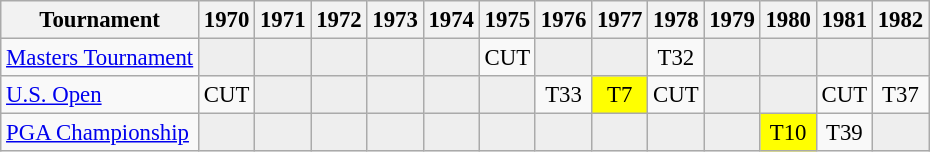<table class="wikitable" style="font-size:95%;text-align:center;">
<tr>
<th>Tournament</th>
<th>1970</th>
<th>1971</th>
<th>1972</th>
<th>1973</th>
<th>1974</th>
<th>1975</th>
<th>1976</th>
<th>1977</th>
<th>1978</th>
<th>1979</th>
<th>1980</th>
<th>1981</th>
<th>1982</th>
</tr>
<tr>
<td align=left><a href='#'>Masters Tournament</a></td>
<td style="background:#eeeeee;"></td>
<td style="background:#eeeeee;"></td>
<td style="background:#eeeeee;"></td>
<td style="background:#eeeeee;"></td>
<td style="background:#eeeeee;"></td>
<td>CUT</td>
<td style="background:#eeeeee;"></td>
<td style="background:#eeeeee;"></td>
<td>T32</td>
<td style="background:#eeeeee;"></td>
<td style="background:#eeeeee;"></td>
<td style="background:#eeeeee;"></td>
<td style="background:#eeeeee;"></td>
</tr>
<tr>
<td align=left><a href='#'>U.S. Open</a></td>
<td>CUT</td>
<td style="background:#eeeeee;"></td>
<td style="background:#eeeeee;"></td>
<td style="background:#eeeeee;"></td>
<td style="background:#eeeeee;"></td>
<td style="background:#eeeeee;"></td>
<td>T33</td>
<td style="background:yellow;">T7</td>
<td>CUT</td>
<td style="background:#eeeeee;"></td>
<td style="background:#eeeeee;"></td>
<td>CUT</td>
<td>T37</td>
</tr>
<tr>
<td align=left><a href='#'>PGA Championship</a></td>
<td style="background:#eeeeee;"></td>
<td style="background:#eeeeee;"></td>
<td style="background:#eeeeee;"></td>
<td style="background:#eeeeee;"></td>
<td style="background:#eeeeee;"></td>
<td style="background:#eeeeee;"></td>
<td style="background:#eeeeee;"></td>
<td style="background:#eeeeee;"></td>
<td style="background:#eeeeee;"></td>
<td style="background:#eeeeee;"></td>
<td style="background:yellow;">T10</td>
<td>T39</td>
<td style="background:#eeeeee;"></td>
</tr>
</table>
